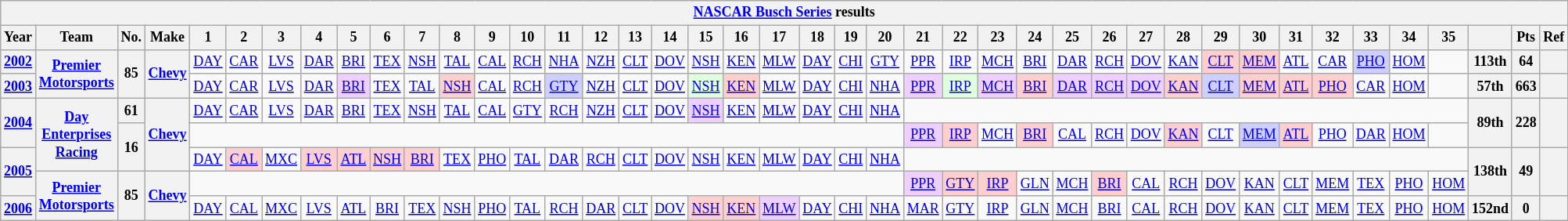<table class="wikitable" style="text-align:center; font-size:75%">
<tr>
<th colspan=42><a href='#'>NASCAR Busch Series</a> results</th>
</tr>
<tr>
<th>Year</th>
<th>Team</th>
<th>No.</th>
<th>Make</th>
<th>1</th>
<th>2</th>
<th>3</th>
<th>4</th>
<th>5</th>
<th>6</th>
<th>7</th>
<th>8</th>
<th>9</th>
<th>10</th>
<th>11</th>
<th>12</th>
<th>13</th>
<th>14</th>
<th>15</th>
<th>16</th>
<th>17</th>
<th>18</th>
<th>19</th>
<th>20</th>
<th>21</th>
<th>22</th>
<th>23</th>
<th>24</th>
<th>25</th>
<th>26</th>
<th>27</th>
<th>28</th>
<th>29</th>
<th>30</th>
<th>31</th>
<th>32</th>
<th>33</th>
<th>34</th>
<th>35</th>
<th></th>
<th>Pts</th>
<th>Ref</th>
</tr>
<tr>
<th><a href='#'>2002</a></th>
<th rowspan=2><a href='#'>Premier Motorsports</a></th>
<th rowspan=2>85</th>
<th rowspan=2><a href='#'>Chevy</a></th>
<td><a href='#'>DAY</a></td>
<td><a href='#'>CAR</a></td>
<td><a href='#'>LVS</a></td>
<td><a href='#'>DAR</a></td>
<td><a href='#'>BRI</a></td>
<td><a href='#'>TEX</a></td>
<td><a href='#'>NSH</a></td>
<td><a href='#'>TAL</a></td>
<td><a href='#'>CAL</a></td>
<td><a href='#'>RCH</a></td>
<td><a href='#'>NHA</a></td>
<td><a href='#'>NZH</a></td>
<td><a href='#'>CLT</a></td>
<td><a href='#'>DOV</a></td>
<td><a href='#'>NSH</a></td>
<td><a href='#'>KEN</a></td>
<td><a href='#'>MLW</a></td>
<td><a href='#'>DAY</a></td>
<td><a href='#'>CHI</a></td>
<td><a href='#'>GTY</a></td>
<td><a href='#'>PPR</a></td>
<td><a href='#'>IRP</a></td>
<td><a href='#'>MCH</a></td>
<td><a href='#'>BRI</a></td>
<td><a href='#'>DAR</a></td>
<td><a href='#'>RCH</a></td>
<td><a href='#'>DOV</a></td>
<td><a href='#'>KAN</a></td>
<td style="background:#FFCFCF;"><a href='#'>CLT</a><br></td>
<td style="background:#FFCFCF;"><a href='#'>MEM</a><br></td>
<td><a href='#'>ATL</a></td>
<td><a href='#'>CAR</a></td>
<td style="background:#CFCFFF;"><a href='#'>PHO</a><br></td>
<td><a href='#'>HOM</a></td>
<td></td>
<th>113th</th>
<th>64</th>
<th></th>
</tr>
<tr>
<th><a href='#'>2003</a></th>
<td><a href='#'>DAY</a></td>
<td><a href='#'>CAR</a></td>
<td><a href='#'>LVS</a></td>
<td><a href='#'>DAR</a></td>
<td style="background:#EFCFFF;"><a href='#'>BRI</a><br></td>
<td><a href='#'>TEX</a></td>
<td><a href='#'>TAL</a></td>
<td style="background:#FFCFCF;"><a href='#'>NSH</a><br></td>
<td><a href='#'>CAL</a></td>
<td><a href='#'>RCH</a></td>
<td style="background:#CFCFFF;"><a href='#'>GTY</a><br></td>
<td><a href='#'>NZH</a></td>
<td><a href='#'>CLT</a></td>
<td><a href='#'>DOV</a></td>
<td style="background:#DFFFDF;"><a href='#'>NSH</a><br></td>
<td style="background:#FFCFCF;"><a href='#'>KEN</a><br></td>
<td><a href='#'>MLW</a></td>
<td><a href='#'>DAY</a></td>
<td><a href='#'>CHI</a></td>
<td><a href='#'>NHA</a></td>
<td style="background:#EFCFFF;"><a href='#'>PPR</a><br></td>
<td style="background:#DFFFDF;"><a href='#'>IRP</a><br></td>
<td style="background:#EFCFFF;"><a href='#'>MCH</a><br></td>
<td style="background:#FFCFCF;"><a href='#'>BRI</a><br></td>
<td style="background:#EFCFFF;"><a href='#'>DAR</a><br></td>
<td style="background:#EFCFFF;"><a href='#'>RCH</a><br></td>
<td style="background:#EFCFFF;"><a href='#'>DOV</a><br></td>
<td style="background:#FFCFCF;"><a href='#'>KAN</a><br></td>
<td style="background:#CFCFFF;"><a href='#'>CLT</a><br></td>
<td style="background:#FFCFCF;"><a href='#'>MEM</a><br></td>
<td style="background:#FFCFCF;"><a href='#'>ATL</a><br></td>
<td style="background:#FFCFCF;"><a href='#'>PHO</a><br></td>
<td><a href='#'>CAR</a></td>
<td><a href='#'>HOM</a></td>
<td></td>
<th>57th</th>
<th>663</th>
<th></th>
</tr>
<tr>
<th rowspan=2><a href='#'>2004</a></th>
<th rowspan=3><a href='#'>Day Enterprises Racing</a></th>
<th>61</th>
<th rowspan=3><a href='#'>Chevy</a></th>
<td><a href='#'>DAY</a></td>
<td><a href='#'>CAR</a></td>
<td><a href='#'>LVS</a></td>
<td><a href='#'>DAR</a></td>
<td><a href='#'>BRI</a></td>
<td><a href='#'>TEX</a></td>
<td><a href='#'>NSH</a></td>
<td><a href='#'>TAL</a></td>
<td><a href='#'>CAL</a></td>
<td><a href='#'>GTY</a></td>
<td><a href='#'>RCH</a></td>
<td><a href='#'>NZH</a></td>
<td><a href='#'>CLT</a></td>
<td><a href='#'>DOV</a></td>
<td style="background:#EFCFFF;"><a href='#'>NSH</a><br></td>
<td><a href='#'>KEN</a></td>
<td><a href='#'>MLW</a></td>
<td><a href='#'>DAY</a></td>
<td><a href='#'>CHI</a></td>
<td><a href='#'>NHA</a></td>
<td colspan=15></td>
<th rowspan=2>89th</th>
<th rowspan=2>228</th>
<th rowspan=2></th>
</tr>
<tr>
<th rowspan=2>16</th>
<td colspan=20></td>
<td style="background:#EFCFFF;"><a href='#'>PPR</a><br></td>
<td style="background:#FFCFCF;"><a href='#'>IRP</a><br></td>
<td><a href='#'>MCH</a></td>
<td style="background:#FFCFCF;"><a href='#'>BRI</a><br></td>
<td><a href='#'>CAL</a></td>
<td><a href='#'>RCH</a></td>
<td><a href='#'>DOV</a></td>
<td style="background:#FFCFCF;"><a href='#'>KAN</a><br></td>
<td><a href='#'>CLT</a></td>
<td style="background:#CFCFFF;"><a href='#'>MEM</a><br></td>
<td style="background:#FFCFCF;"><a href='#'>ATL</a><br></td>
<td><a href='#'>PHO</a></td>
<td><a href='#'>DAR</a></td>
<td><a href='#'>HOM</a></td>
<td></td>
</tr>
<tr>
<th rowspan=2><a href='#'>2005</a></th>
<td><a href='#'>DAY</a></td>
<td style="background:#FFCFCF;"><a href='#'>CAL</a><br></td>
<td><a href='#'>MXC</a></td>
<td style="background:#FFCFCF;"><a href='#'>LVS</a><br></td>
<td style="background:#FFCFCF;"><a href='#'>ATL</a><br></td>
<td style="background:#FFCFCF;"><a href='#'>NSH</a><br></td>
<td style="background:#FFCFCF;"><a href='#'>BRI</a><br></td>
<td><a href='#'>TEX</a></td>
<td><a href='#'>PHO</a></td>
<td><a href='#'>TAL</a></td>
<td><a href='#'>DAR</a></td>
<td><a href='#'>RCH</a></td>
<td><a href='#'>CLT</a></td>
<td><a href='#'>DOV</a></td>
<td><a href='#'>NSH</a></td>
<td><a href='#'>KEN</a></td>
<td><a href='#'>MLW</a></td>
<td><a href='#'>DAY</a></td>
<td><a href='#'>CHI</a></td>
<td><a href='#'>NHA</a></td>
<td colspan=15></td>
<th rowspan=2>138th</th>
<th rowspan=2>49</th>
<th rowspan=2></th>
</tr>
<tr>
<th rowspan=2><a href='#'>Premier Motorsports</a></th>
<th rowspan=2>85</th>
<th rowspan=2><a href='#'>Chevy</a></th>
<td colspan=20></td>
<td style="background:#EFCFFF;"><a href='#'>PPR</a><br></td>
<td style="background:#FFCFCF;"><a href='#'>GTY</a><br></td>
<td style="background:#FFCFCF;"><a href='#'>IRP</a><br></td>
<td><a href='#'>GLN</a></td>
<td><a href='#'>MCH</a></td>
<td style="background:#FFCFCF;"><a href='#'>BRI</a><br></td>
<td><a href='#'>CAL</a></td>
<td><a href='#'>RCH</a></td>
<td><a href='#'>DOV</a></td>
<td><a href='#'>KAN</a></td>
<td><a href='#'>CLT</a></td>
<td><a href='#'>MEM</a></td>
<td><a href='#'>TEX</a></td>
<td><a href='#'>PHO</a></td>
<td><a href='#'>HOM</a></td>
</tr>
<tr>
<th><a href='#'>2006</a></th>
<td><a href='#'>DAY</a></td>
<td><a href='#'>CAL</a></td>
<td><a href='#'>MXC</a></td>
<td><a href='#'>LVS</a></td>
<td><a href='#'>ATL</a></td>
<td><a href='#'>BRI</a></td>
<td><a href='#'>TEX</a></td>
<td><a href='#'>NSH</a></td>
<td><a href='#'>PHO</a></td>
<td><a href='#'>TAL</a></td>
<td><a href='#'>RCH</a></td>
<td><a href='#'>DAR</a></td>
<td><a href='#'>CLT</a></td>
<td><a href='#'>DOV</a></td>
<td style="background:#FFCFCF;"><a href='#'>NSH</a><br></td>
<td style="background:#FFCFCF;"><a href='#'>KEN</a><br></td>
<td style="background:#EFCFFF;"><a href='#'>MLW</a><br></td>
<td><a href='#'>DAY</a></td>
<td><a href='#'>CHI</a></td>
<td><a href='#'>NHA</a></td>
<td><a href='#'>MAR</a></td>
<td><a href='#'>GTY</a></td>
<td><a href='#'>IRP</a></td>
<td><a href='#'>GLN</a></td>
<td><a href='#'>MCH</a></td>
<td><a href='#'>BRI</a></td>
<td><a href='#'>CAL</a></td>
<td><a href='#'>RCH</a></td>
<td><a href='#'>DOV</a></td>
<td><a href='#'>KAN</a></td>
<td><a href='#'>CLT</a></td>
<td><a href='#'>MEM</a></td>
<td><a href='#'>TEX</a></td>
<td><a href='#'>PHO</a></td>
<td><a href='#'>HOM</a></td>
<th>152nd</th>
<th>0</th>
<th></th>
</tr>
</table>
